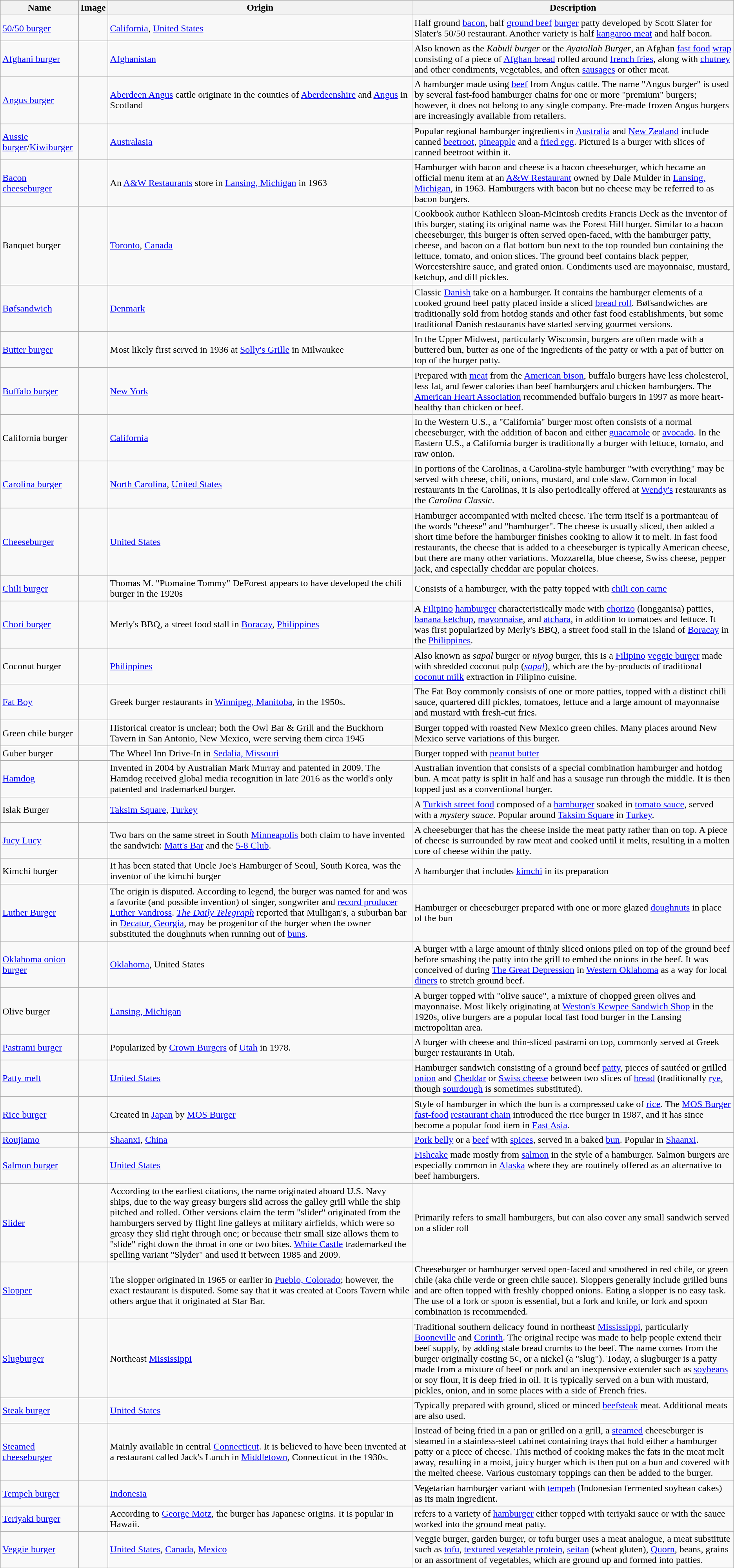<table class="wikitable sortable">
<tr>
<th>Name</th>
<th class="unsortable">Image</th>
<th>Origin</th>
<th>Description</th>
</tr>
<tr>
<td><a href='#'>50/50 burger</a></td>
<td></td>
<td><a href='#'>California</a>, <a href='#'>United States</a></td>
<td>Half ground <a href='#'>bacon</a>, half <a href='#'>ground beef</a> <a href='#'>burger</a> patty developed by Scott Slater for Slater's 50/50 restaurant. Another variety is half <a href='#'>kangaroo meat</a> and half bacon.</td>
</tr>
<tr>
<td><a href='#'>Afghani burger</a></td>
<td></td>
<td><a href='#'>Afghanistan</a></td>
<td>Also known as the <em>Kabuli burger</em> or the <em>Ayatollah Burger</em>, an Afghan <a href='#'>fast food</a> <a href='#'>wrap</a> consisting of a piece of <a href='#'>Afghan bread</a> rolled around <a href='#'>french fries</a>, along with <a href='#'>chutney</a> and other condiments, vegetables, and often <a href='#'>sausages</a> or other meat.</td>
</tr>
<tr>
<td><a href='#'>Angus burger</a></td>
<td></td>
<td><a href='#'>Aberdeen Angus</a> cattle originate in the counties of <a href='#'>Aberdeenshire</a> and <a href='#'>Angus</a> in Scotland</td>
<td>A hamburger made using <a href='#'>beef</a> from Angus cattle. The name "Angus burger" is used by several fast-food hamburger chains for one or more "premium" burgers; however, it does not belong to any single company. Pre-made frozen Angus burgers are increasingly available from retailers.</td>
</tr>
<tr>
<td><a href='#'>Aussie burger</a>/<a href='#'>Kiwiburger</a></td>
<td></td>
<td><a href='#'>Australasia</a></td>
<td>Popular regional hamburger ingredients in <a href='#'>Australia</a> and <a href='#'>New Zealand</a> include canned <a href='#'>beetroot</a>, <a href='#'>pineapple</a> and a <a href='#'>fried egg</a>. Pictured is a burger with slices of canned beetroot within it.</td>
</tr>
<tr>
<td><a href='#'>Bacon cheeseburger</a></td>
<td></td>
<td>An <a href='#'>A&W Restaurants</a> store in <a href='#'>Lansing, Michigan</a> in 1963</td>
<td>Hamburger with bacon and cheese is a bacon cheeseburger, which became an official menu item at an <a href='#'>A&W Restaurant</a> owned by Dale Mulder in <a href='#'>Lansing, Michigan</a>, in 1963. Hamburgers with bacon but no cheese may be referred to as bacon burgers.</td>
</tr>
<tr id="Banquet burger">
<td>Banquet burger</td>
<td></td>
<td><a href='#'>Toronto</a>, <a href='#'>Canada</a></td>
<td>Cookbook author Kathleen Sloan-McIntosh credits Francis Deck as the inventor of this burger, stating its original name was the Forest Hill burger. Similar to a bacon cheeseburger, this burger is often served open-faced, with the hamburger patty, cheese, and bacon on a flat bottom bun next to the top rounded bun containing the lettuce, tomato, and onion slices. The ground beef contains black pepper, Worcestershire sauce, and grated onion. Condiments used are mayonnaise, mustard, ketchup, and dill pickles.</td>
</tr>
<tr>
<td><a href='#'>Bøfsandwich</a></td>
<td></td>
<td><a href='#'>Denmark</a></td>
<td>Classic <a href='#'>Danish</a> take on a hamburger. It contains the hamburger elements of a cooked ground beef patty placed inside a sliced <a href='#'>bread roll</a>. Bøfsandwiches are traditionally sold from hotdog stands and other fast food establishments, but some traditional Danish restaurants have started serving gourmet versions.</td>
</tr>
<tr>
<td><a href='#'>Butter burger</a></td>
<td></td>
<td>Most likely first served in 1936 at <a href='#'>Solly's Grille</a> in Milwaukee</td>
<td>In the Upper Midwest, particularly Wisconsin, burgers are often made with a buttered bun, butter as one of the ingredients of the patty or with a pat of butter on top of the burger patty.</td>
</tr>
<tr>
<td><a href='#'>Buffalo burger</a></td>
<td></td>
<td><a href='#'>New York</a></td>
<td>Prepared with <a href='#'>meat</a> from the <a href='#'>American bison</a>, buffalo burgers have less cholesterol, less fat, and fewer calories than beef hamburgers and chicken hamburgers. The <a href='#'>American Heart Association</a> recommended buffalo burgers in 1997 as more heart-healthy than chicken or beef.</td>
</tr>
<tr>
<td>California burger</td>
<td></td>
<td><a href='#'>California</a></td>
<td>In the Western U.S., a "California" burger most often consists of a normal cheeseburger, with the addition of bacon and either <a href='#'>guacamole</a> or <a href='#'>avocado</a>.  In the Eastern U.S., a California burger is traditionally a burger with lettuce, tomato, and raw onion.</td>
</tr>
<tr>
<td><a href='#'>Carolina burger</a></td>
<td></td>
<td><a href='#'>North Carolina</a>, <a href='#'>United States</a></td>
<td>In portions of the Carolinas, a Carolina-style hamburger "with everything" may be served with cheese, chili, onions, mustard, and cole slaw. Common in local restaurants in the Carolinas, it is also periodically offered at <a href='#'>Wendy's</a> restaurants as the <em>Carolina Classic</em>.</td>
</tr>
<tr>
<td><a href='#'>Cheeseburger</a></td>
<td></td>
<td><a href='#'>United States</a></td>
<td>Hamburger accompanied with melted cheese. The term itself is a portmanteau of the words "cheese" and "hamburger". The cheese is usually sliced, then added a short time before the hamburger finishes cooking to allow it to melt. In fast food restaurants, the cheese that is added to a cheeseburger is typically American cheese, but there are many other variations. Mozzarella, blue cheese, Swiss cheese, pepper jack, and especially cheddar are popular choices.</td>
</tr>
<tr>
<td><a href='#'>Chili burger</a></td>
<td></td>
<td>Thomas M. "Ptomaine Tommy" DeForest appears to have developed the chili burger in the 1920s</td>
<td>Consists of a hamburger, with the patty topped with <a href='#'>chili con carne</a></td>
</tr>
<tr>
<td><a href='#'>Chori burger</a></td>
<td></td>
<td>Merly's BBQ, a street food stall in <a href='#'>Boracay</a>, <a href='#'>Philippines</a></td>
<td>A <a href='#'>Filipino</a> <a href='#'>hamburger</a> characteristically made with <a href='#'>chorizo</a> (longganisa) patties, <a href='#'>banana ketchup</a>, <a href='#'>mayonnaise</a>, and <a href='#'>atchara</a>, in addition to tomatoes and lettuce. It was first popularized by Merly's BBQ, a street food stall in the island of <a href='#'>Boracay</a> in the <a href='#'>Philippines</a>.</td>
</tr>
<tr>
<td>Coconut burger</td>
<td></td>
<td><a href='#'>Philippines</a></td>
<td>Also known as <em>sapal</em> burger or <em>niyog</em> burger, this is a <a href='#'>Filipino</a> <a href='#'>veggie burger</a> made with shredded coconut pulp (<em><a href='#'>sapal</a></em>), which are the by-products of traditional <a href='#'>coconut milk</a> extraction in Filipino cuisine.</td>
</tr>
<tr>
<td><a href='#'>Fat Boy</a></td>
<td></td>
<td>Greek burger restaurants in <a href='#'>Winnipeg, Manitoba</a>, in the 1950s.</td>
<td>The Fat Boy commonly consists of one or more patties, topped with a distinct chili sauce, quartered dill pickles, tomatoes, lettuce and a large amount of mayonnaise and mustard with fresh-cut fries.</td>
</tr>
<tr>
<td>Green chile burger</td>
<td></td>
<td>Historical creator is unclear; both the Owl Bar & Grill and the Buckhorn Tavern in San Antonio, New Mexico, were serving them circa 1945</td>
<td>Burger topped with roasted New Mexico green chiles. Many places around New Mexico serve variations of this burger.</td>
</tr>
<tr>
<td>Guber burger</td>
<td></td>
<td>The Wheel Inn Drive-In in <a href='#'>Sedalia, Missouri</a></td>
<td>Burger topped with <a href='#'>peanut butter</a></td>
</tr>
<tr>
<td><a href='#'>Hamdog</a></td>
<td></td>
<td>Invented in 2004 by Australian Mark Murray and patented in 2009. The Hamdog received global media recognition in late 2016 as the world's only patented and trademarked burger.</td>
<td>Australian invention that consists of a special combination hamburger and hotdog bun. A meat patty is split in half and has a sausage run through the middle. It is then topped just as a conventional burger.</td>
</tr>
<tr>
<td>Islak Burger</td>
<td></td>
<td><a href='#'>Taksim Square</a>, <a href='#'>Turkey</a></td>
<td>A <a href='#'>Turkish street food</a> composed of a <a href='#'>hamburger</a> soaked in <a href='#'>tomato sauce</a>, served with a <em>mystery sauce</em>. Popular around <a href='#'>Taksim Square</a> in <a href='#'>Turkey</a>.</td>
</tr>
<tr>
<td><a href='#'>Jucy Lucy</a></td>
<td></td>
<td>Two bars on the same street in South <a href='#'>Minneapolis</a> both claim to have invented the sandwich: <a href='#'>Matt's Bar</a> and the <a href='#'>5-8 Club</a>.</td>
<td>A cheeseburger that has the cheese inside the meat patty rather than on top. A piece of cheese is surrounded by raw meat and cooked until it melts, resulting in a molten core of cheese within the patty.</td>
</tr>
<tr>
<td>Kimchi burger</td>
<td></td>
<td>It has been stated that Uncle Joe's Hamburger of Seoul, South Korea, was the inventor of the kimchi burger</td>
<td>A hamburger that includes <a href='#'>kimchi</a> in its preparation</td>
</tr>
<tr>
<td><a href='#'>Luther Burger</a></td>
<td></td>
<td>The origin is disputed. According to legend, the burger was named for and was a favorite (and possible invention) of singer, songwriter and <a href='#'>record producer</a> <a href='#'>Luther Vandross</a>. <em><a href='#'>The Daily Telegraph</a></em> reported that Mulligan's, a suburban bar in <a href='#'>Decatur, Georgia</a>, may be progenitor of the burger when the owner substituted the doughnuts when running out of <a href='#'>buns</a>.</td>
<td>Hamburger or cheeseburger prepared with one or more glazed <a href='#'>doughnuts</a> in place of the bun</td>
</tr>
<tr>
<td><a href='#'>Oklahoma onion burger</a></td>
<td></td>
<td><a href='#'>Oklahoma</a>, United States</td>
<td>A burger with a large amount of thinly sliced onions piled on top of the ground beef before smashing the patty into the grill to embed the onions in the beef. It was conceived of during <a href='#'>The Great Depression</a> in <a href='#'>Western Oklahoma</a> as a way for local <a href='#'>diners</a> to stretch ground beef.</td>
</tr>
<tr>
<td> Olive burger</td>
<td></td>
<td><a href='#'>Lansing, Michigan</a></td>
<td>A burger topped with "olive sauce", a mixture of chopped green olives and mayonnaise. Most likely originating at <a href='#'>Weston's Kewpee Sandwich Shop</a> in the 1920s, olive burgers are a popular local fast food burger in the Lansing metropolitan area.</td>
</tr>
<tr>
<td><a href='#'>Pastrami burger</a></td>
<td></td>
<td>Popularized by <a href='#'>Crown Burgers</a> of <a href='#'>Utah</a> in 1978.</td>
<td>A burger with cheese and thin-sliced pastrami on top, commonly served at Greek burger restaurants in Utah.</td>
</tr>
<tr>
<td><a href='#'>Patty melt</a></td>
<td></td>
<td><a href='#'>United States</a> <br></td>
<td>Hamburger sandwich consisting of a ground beef <a href='#'>patty</a>, pieces of sautéed or grilled <a href='#'>onion</a> and <a href='#'>Cheddar</a> or <a href='#'>Swiss cheese</a> between two slices of <a href='#'>bread</a> (traditionally <a href='#'>rye</a>, though <a href='#'>sourdough</a> is sometimes substituted).</td>
</tr>
<tr>
<td><a href='#'>Rice burger</a></td>
<td></td>
<td>Created in <a href='#'>Japan</a> by <a href='#'>MOS Burger</a></td>
<td>Style of hamburger in which the bun is a compressed cake of <a href='#'>rice</a>. The <a href='#'>MOS Burger</a> <a href='#'>fast-food</a> <a href='#'>restaurant chain</a> introduced the rice burger in 1987, and it has since become a popular food item in <a href='#'>East Asia</a>.</td>
</tr>
<tr>
<td><a href='#'>Roujiamo</a></td>
<td></td>
<td><a href='#'>Shaanxi</a>, <a href='#'>China</a></td>
<td><a href='#'>Pork belly</a> or a <a href='#'>beef</a> with <a href='#'>spices</a>, served in a baked <a href='#'>bun</a>. Popular in <a href='#'>Shaanxi</a>.</td>
</tr>
<tr>
<td><a href='#'>Salmon burger</a></td>
<td></td>
<td><a href='#'>United States</a></td>
<td><a href='#'>Fishcake</a> made mostly from <a href='#'>salmon</a> in the style of a hamburger. Salmon burgers are especially common in <a href='#'>Alaska</a> where they are routinely offered as an alternative to beef hamburgers.</td>
</tr>
<tr>
<td><a href='#'>Slider</a></td>
<td></td>
<td>According to the earliest citations, the name originated aboard U.S. Navy ships, due to the way greasy burgers slid across the galley grill while the ship pitched and rolled. Other versions claim the term "slider" originated from the hamburgers served by flight line galleys at military airfields, which were so greasy they slid right through one; or because their small size allows them to "slide" right down the throat in one or two bites. <a href='#'>White Castle</a> trademarked the spelling variant "Slyder" and used it between 1985 and 2009.</td>
<td>Primarily refers to small hamburgers, but can also cover any small sandwich served on a slider roll</td>
</tr>
<tr>
<td><a href='#'>Slopper</a></td>
<td></td>
<td>The slopper originated in 1965 or earlier in <a href='#'>Pueblo, Colorado</a>; however, the exact restaurant is disputed.  Some say that it was created at Coors Tavern while others argue that it originated at Star Bar.</td>
<td>Cheeseburger or hamburger served open-faced and smothered in red chile, or green chile (aka chile verde or green chile sauce). Sloppers generally include grilled buns and are often topped with freshly chopped onions. Eating a slopper is no easy task. The use of a fork or spoon is essential, but a fork and knife, or fork and spoon combination is recommended.</td>
</tr>
<tr>
<td><a href='#'>Slugburger</a></td>
<td></td>
<td>Northeast <a href='#'>Mississippi</a></td>
<td>Traditional southern delicacy found in northeast <a href='#'>Mississippi</a>, particularly <a href='#'>Booneville</a> and <a href='#'>Corinth</a>. The original recipe was made to help people extend their beef supply, by adding stale bread crumbs to the beef. The name comes from the burger originally costing 5¢, or a nickel (a "slug"). Today, a slugburger is a patty made from a mixture of beef or pork and an inexpensive extender such as <a href='#'>soybeans</a> or soy flour, it is deep fried in oil. It is typically served on a bun with mustard, pickles, onion, and in some places with a side of French fries.</td>
</tr>
<tr>
<td><a href='#'>Steak burger</a></td>
<td></td>
<td><a href='#'>United States</a></td>
<td>Typically prepared with ground, sliced or minced <a href='#'>beefsteak</a> meat. Additional meats are also used.</td>
</tr>
<tr>
<td><a href='#'>Steamed cheeseburger</a></td>
<td></td>
<td>Mainly available in central <a href='#'>Connecticut</a>.  It is believed to have been invented at a restaurant called Jack's Lunch in <a href='#'>Middletown</a>, Connecticut in the 1930s.</td>
<td>Instead of being fried in a pan or grilled on a grill, a <a href='#'>steamed</a> cheeseburger is steamed in a stainless-steel cabinet containing trays that hold either a hamburger patty or a piece of cheese. This method of cooking makes the fats in the meat melt away, resulting in a moist, juicy burger which is then put on a bun and covered with the melted cheese. Various customary toppings can then be added to the burger.</td>
</tr>
<tr>
<td><a href='#'>Tempeh burger</a></td>
<td></td>
<td><a href='#'>Indonesia</a></td>
<td>Vegetarian hamburger variant with <a href='#'>tempeh</a> (Indonesian fermented soybean cakes) as its main ingredient.</td>
</tr>
<tr>
<td><a href='#'>Teriyaki burger</a></td>
<td></td>
<td>According to <a href='#'>George Motz</a>, the burger has Japanese origins. It is popular in Hawaii.</td>
<td> refers to a variety of <a href='#'>hamburger</a> either topped with teriyaki sauce or with the sauce worked into the ground meat patty.</td>
</tr>
<tr>
<td><a href='#'>Veggie burger</a></td>
<td></td>
<td><a href='#'>United States</a>, <a href='#'>Canada</a>, <a href='#'>Mexico</a></td>
<td>Veggie burger, garden burger, or tofu burger uses a meat analogue, a meat substitute such as <a href='#'>tofu</a>, <a href='#'>textured vegetable protein</a>, <a href='#'>seitan</a> (wheat gluten), <a href='#'>Quorn</a>, beans, grains or an assortment of vegetables, which are ground up and formed into patties.</td>
</tr>
<tr>
</tr>
</table>
